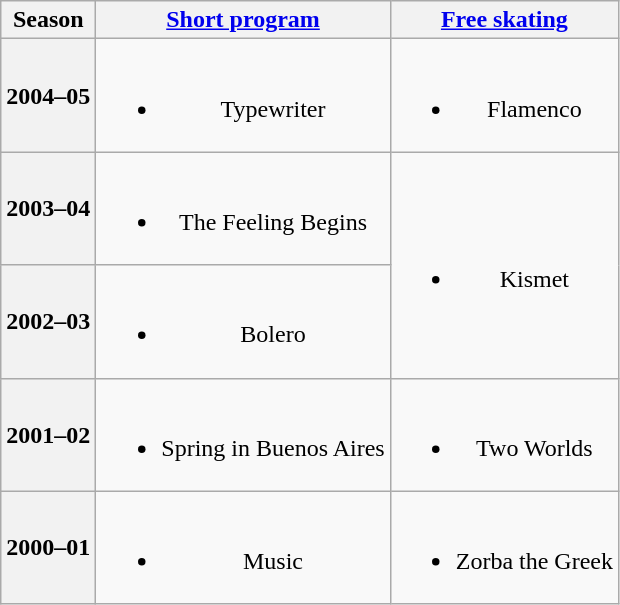<table class=wikitable style=text-align:center>
<tr>
<th>Season</th>
<th><a href='#'>Short program</a></th>
<th><a href='#'>Free skating</a></th>
</tr>
<tr>
<th>2004–05 <br> </th>
<td><br><ul><li>Typewriter</li></ul></td>
<td><br><ul><li>Flamenco <br></li></ul></td>
</tr>
<tr>
<th>2003–04 <br> </th>
<td><br><ul><li>The Feeling Begins <br></li></ul></td>
<td rowspan=2><br><ul><li>Kismet <br></li></ul></td>
</tr>
<tr>
<th>2002–03 <br> </th>
<td><br><ul><li>Bolero <br></li></ul></td>
</tr>
<tr>
<th>2001–02 <br> </th>
<td><br><ul><li>Spring in Buenos Aires <br></li></ul></td>
<td><br><ul><li>Two Worlds <br></li></ul></td>
</tr>
<tr>
<th>2000–01 <br> </th>
<td><br><ul><li>Music <br></li></ul></td>
<td><br><ul><li>Zorba the Greek <br></li></ul></td>
</tr>
</table>
